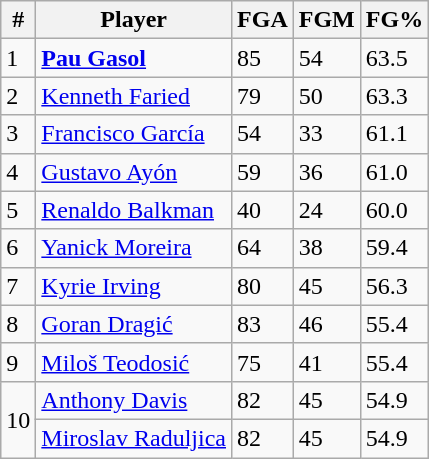<table class=wikitable>
<tr>
<th>#</th>
<th>Player</th>
<th>FGA</th>
<th>FGM</th>
<th>FG%</th>
</tr>
<tr>
<td>1</td>
<td> <strong><a href='#'>Pau Gasol</a></strong></td>
<td>85</td>
<td>54</td>
<td>63.5</td>
</tr>
<tr>
<td>2</td>
<td> <a href='#'>Kenneth Faried</a></td>
<td>79</td>
<td>50</td>
<td>63.3</td>
</tr>
<tr>
<td>3</td>
<td> <a href='#'>Francisco García</a></td>
<td>54</td>
<td>33</td>
<td>61.1</td>
</tr>
<tr>
<td>4</td>
<td> <a href='#'>Gustavo Ayón</a></td>
<td>59</td>
<td>36</td>
<td>61.0</td>
</tr>
<tr>
<td>5</td>
<td> <a href='#'>Renaldo Balkman</a></td>
<td>40</td>
<td>24</td>
<td>60.0</td>
</tr>
<tr>
<td>6</td>
<td> <a href='#'>Yanick Moreira</a></td>
<td>64</td>
<td>38</td>
<td>59.4</td>
</tr>
<tr>
<td>7</td>
<td> <a href='#'>Kyrie Irving</a></td>
<td>80</td>
<td>45</td>
<td>56.3</td>
</tr>
<tr>
<td>8</td>
<td> <a href='#'>Goran Dragić</a></td>
<td>83</td>
<td>46</td>
<td>55.4</td>
</tr>
<tr>
<td>9</td>
<td> <a href='#'>Miloš Teodosić</a></td>
<td>75</td>
<td>41</td>
<td>55.4</td>
</tr>
<tr>
<td rowspan=2>10</td>
<td> <a href='#'>Anthony Davis</a></td>
<td>82</td>
<td>45</td>
<td>54.9</td>
</tr>
<tr>
<td> <a href='#'>Miroslav Raduljica</a></td>
<td>82</td>
<td>45</td>
<td>54.9</td>
</tr>
</table>
